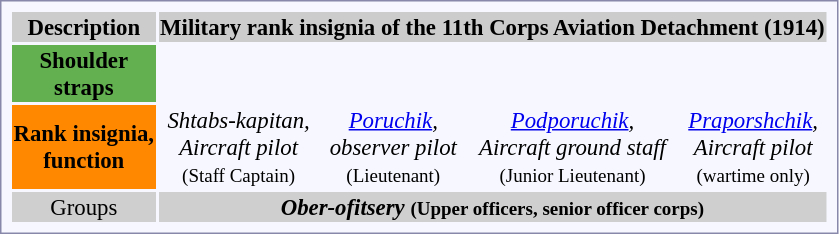<table style="border:1px solid #8888aa; background-color:#f7f8ff; padding:5px; font-size:95%; margin: 12px 12px 12px 12px;">
<tr bgcolor="#CCCCCC">
<th>Description</th>
<th colspan="4">Military rank insignia of the 11th Corps Aviation Detachment (1914)</th>
</tr>
<tr align="center">
<th style="background:#62b050; color:black;">Shoulder<br>straps</th>
<td></td>
<td></td>
<td></td>
<td></td>
</tr>
<tr align="center">
<th style="background:#ff8800; color:black;">Rank insignia,<br>function</th>
<td><em>Shtabs-kapitan,<br>Aircraft pilot</em><br><small>(Staff Captain)</small></td>
<td><em><a href='#'>Poruchik</a>,<br>observer pilot</em><br><small>(Lieutenant)</small></td>
<td><em><a href='#'>Podporuchik</a>,<br>Aircraft ground staff</em><br><small>(Junior Lieutenant)</small></td>
<td><em><a href='#'>Praporshchik</a>,<br>Aircraft pilot</em><br><small>(wartime only)</small></td>
</tr>
<tr align="center" style="background:#cfcfcf;">
<td>Groups</td>
<th colspan=4><em>Ober-ofitsery</em> <small>(Upper officers, senior officer corps)</small></th>
</tr>
</table>
